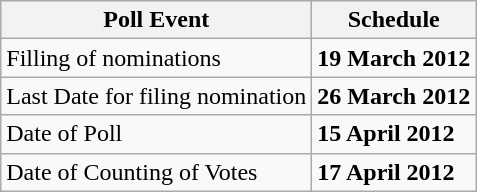<table class="wikitable">
<tr>
<th>Poll Event</th>
<th>Schedule</th>
</tr>
<tr>
<td>Filling of nominations</td>
<td><strong>19 March 2012</strong></td>
</tr>
<tr>
<td>Last Date for filing nomination</td>
<td><strong>26 March 2012</strong></td>
</tr>
<tr>
<td>Date of Poll</td>
<td><strong>15 April 2012</strong></td>
</tr>
<tr>
<td>Date of Counting of Votes</td>
<td><strong>17 April 2012</strong></td>
</tr>
</table>
